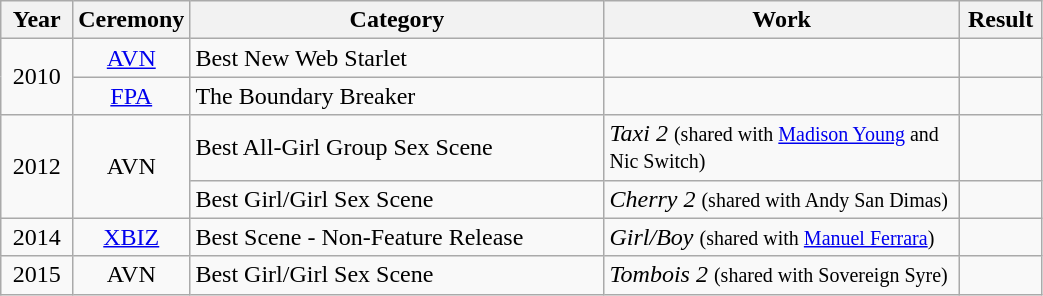<table class="wikitable" style="width:55%;">
<tr>
<th style="width:7%;">Year</th>
<th style="width:7%;">Ceremony</th>
<th style="width:42%;">Category</th>
<th style="width:36%;">Work</th>
<th style="width:8%;">Result</th>
</tr>
<tr>
<td rowspan=2 align=center>2010</td>
<td align=center><a href='#'>AVN</a></td>
<td>Best New Web Starlet</td>
<td></td>
<td></td>
</tr>
<tr>
<td align=center><a href='#'>FPA</a></td>
<td>The Boundary Breaker</td>
<td></td>
<td></td>
</tr>
<tr>
<td rowspan=2 align=center>2012</td>
<td rowspan=2 align=center>AVN</td>
<td>Best All-Girl Group Sex Scene</td>
<td><em>Taxi 2</em> <small>(shared with <a href='#'>Madison Young</a> and Nic Switch)</small></td>
<td></td>
</tr>
<tr>
<td>Best Girl/Girl Sex Scene</td>
<td><em>Cherry 2</em> <small>(shared with Andy San Dimas)</small></td>
<td></td>
</tr>
<tr>
<td align=center>2014</td>
<td align=center><a href='#'>XBIZ</a></td>
<td>Best Scene - Non-Feature Release</td>
<td><em>Girl/Boy</em> <small>(shared with <a href='#'>Manuel Ferrara</a>)</small></td>
<td></td>
</tr>
<tr>
<td align=center>2015</td>
<td align=center>AVN</td>
<td>Best Girl/Girl Sex Scene</td>
<td><em>Tombois 2</em> <small>(shared with Sovereign Syre)</small></td>
<td></td>
</tr>
</table>
